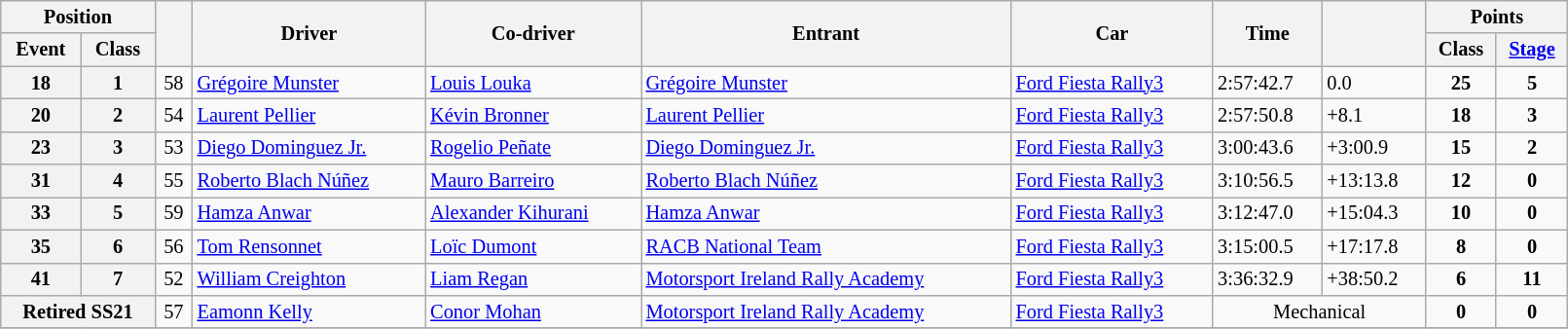<table class="wikitable" width=85% style="font-size: 85%;">
<tr>
<th colspan="2">Position</th>
<th rowspan="2"></th>
<th rowspan="2">Driver</th>
<th rowspan="2">Co-driver</th>
<th rowspan="2">Entrant</th>
<th rowspan="2">Car</th>
<th rowspan="2">Time</th>
<th rowspan="2"></th>
<th colspan="2">Points</th>
</tr>
<tr>
<th>Event</th>
<th>Class</th>
<th>Class</th>
<th><a href='#'>Stage</a></th>
</tr>
<tr>
<th>18</th>
<th>1</th>
<td align="center">58</td>
<td><a href='#'>Grégoire Munster</a></td>
<td><a href='#'>Louis Louka</a></td>
<td><a href='#'>Grégoire Munster</a></td>
<td><a href='#'>Ford Fiesta Rally3</a></td>
<td>2:57:42.7</td>
<td>0.0</td>
<td align="center"><strong>25</strong></td>
<td align="center"><strong>5</strong></td>
</tr>
<tr>
<th>20</th>
<th>2</th>
<td align="center">54</td>
<td><a href='#'>Laurent Pellier</a></td>
<td><a href='#'>Kévin Bronner</a></td>
<td><a href='#'>Laurent Pellier</a></td>
<td><a href='#'>Ford Fiesta Rally3</a></td>
<td>2:57:50.8</td>
<td>+8.1</td>
<td align="center"><strong>18</strong></td>
<td align="center"><strong>3</strong></td>
</tr>
<tr>
<th>23</th>
<th>3</th>
<td align="center">53</td>
<td><a href='#'>Diego Dominguez Jr.</a></td>
<td><a href='#'>Rogelio Peñate</a></td>
<td><a href='#'>Diego Dominguez Jr.</a></td>
<td><a href='#'>Ford Fiesta Rally3</a></td>
<td>3:00:43.6</td>
<td>+3:00.9</td>
<td align="center"><strong>15</strong></td>
<td align="center"><strong>2</strong></td>
</tr>
<tr>
<th>31</th>
<th>4</th>
<td align="center">55</td>
<td><a href='#'>Roberto Blach Núñez</a></td>
<td><a href='#'>Mauro Barreiro</a></td>
<td><a href='#'>Roberto Blach Núñez</a></td>
<td><a href='#'>Ford Fiesta Rally3</a></td>
<td>3:10:56.5</td>
<td>+13:13.8</td>
<td align="center"><strong>12</strong></td>
<td align="center"><strong>0</strong></td>
</tr>
<tr>
<th>33</th>
<th>5</th>
<td align="center">59</td>
<td><a href='#'>Hamza Anwar</a></td>
<td><a href='#'>Alexander Kihurani</a></td>
<td><a href='#'>Hamza Anwar</a></td>
<td><a href='#'>Ford Fiesta Rally3</a></td>
<td>3:12:47.0</td>
<td>+15:04.3</td>
<td align="center"><strong>10</strong></td>
<td align="center"><strong>0</strong></td>
</tr>
<tr>
<th>35</th>
<th>6</th>
<td align="center">56</td>
<td><a href='#'>Tom Rensonnet</a></td>
<td><a href='#'>Loïc Dumont</a></td>
<td><a href='#'>RACB National Team</a></td>
<td><a href='#'>Ford Fiesta Rally3</a></td>
<td>3:15:00.5</td>
<td>+17:17.8</td>
<td align="center"><strong>8</strong></td>
<td align="center"><strong>0</strong></td>
</tr>
<tr>
<th>41</th>
<th>7</th>
<td align="center">52</td>
<td><a href='#'>William Creighton</a></td>
<td><a href='#'>Liam Regan</a></td>
<td><a href='#'>Motorsport Ireland Rally Academy</a></td>
<td><a href='#'>Ford Fiesta Rally3</a></td>
<td>3:36:32.9</td>
<td>+38:50.2</td>
<td align="center"><strong>6</strong></td>
<td align="center"><strong>11</strong></td>
</tr>
<tr>
<th colspan="2">Retired SS21</th>
<td align="center">57</td>
<td><a href='#'>Eamonn Kelly</a></td>
<td><a href='#'>Conor Mohan</a></td>
<td><a href='#'>Motorsport Ireland Rally Academy</a></td>
<td><a href='#'>Ford Fiesta Rally3</a></td>
<td align="center" colspan="2">Mechanical</td>
<td align="center"><strong>0</strong></td>
<td align="center"><strong>0</strong></td>
</tr>
<tr>
</tr>
</table>
